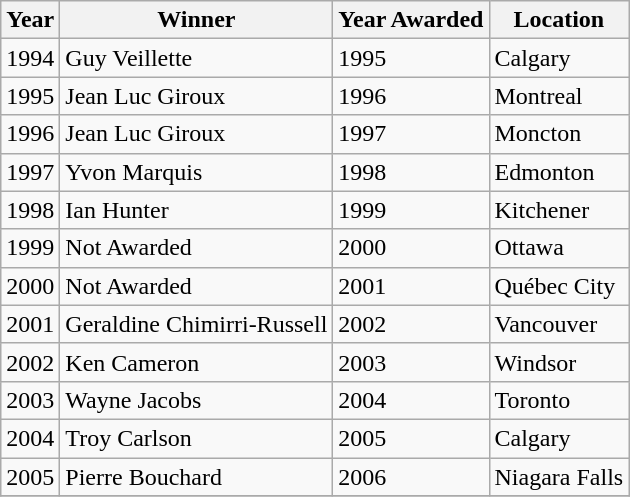<table class="wikitable">
<tr>
<th>Year</th>
<th>Winner</th>
<th>Year Awarded</th>
<th>Location</th>
</tr>
<tr>
<td>1994</td>
<td>Guy Veillette</td>
<td>1995</td>
<td>Calgary</td>
</tr>
<tr>
<td>1995</td>
<td>Jean Luc Giroux</td>
<td>1996</td>
<td>Montreal</td>
</tr>
<tr>
<td>1996</td>
<td>Jean Luc Giroux</td>
<td>1997</td>
<td>Moncton</td>
</tr>
<tr>
<td>1997</td>
<td>Yvon Marquis</td>
<td>1998</td>
<td>Edmonton</td>
</tr>
<tr>
<td>1998</td>
<td>Ian Hunter</td>
<td>1999</td>
<td>Kitchener</td>
</tr>
<tr>
<td>1999</td>
<td>Not Awarded</td>
<td>2000</td>
<td>Ottawa</td>
</tr>
<tr>
<td>2000</td>
<td>Not Awarded</td>
<td>2001</td>
<td>Québec City</td>
</tr>
<tr>
<td>2001</td>
<td>Geraldine Chimirri-Russell</td>
<td>2002</td>
<td>Vancouver</td>
</tr>
<tr>
<td>2002</td>
<td>Ken Cameron</td>
<td>2003</td>
<td>Windsor</td>
</tr>
<tr>
<td>2003</td>
<td>Wayne Jacobs</td>
<td>2004</td>
<td>Toronto</td>
</tr>
<tr>
<td>2004</td>
<td>Troy Carlson</td>
<td>2005</td>
<td>Calgary</td>
</tr>
<tr>
<td>2005</td>
<td>Pierre Bouchard</td>
<td>2006</td>
<td>Niagara Falls</td>
</tr>
<tr>
</tr>
</table>
